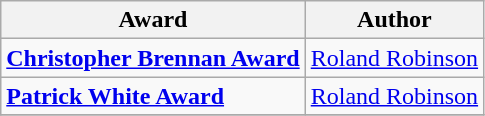<table class="wikitable">
<tr>
<th>Award</th>
<th>Author</th>
</tr>
<tr>
<td><strong><a href='#'>Christopher Brennan Award</a></strong></td>
<td><a href='#'>Roland Robinson</a></td>
</tr>
<tr>
<td><strong><a href='#'>Patrick White Award</a></strong></td>
<td><a href='#'>Roland Robinson</a></td>
</tr>
<tr>
</tr>
</table>
